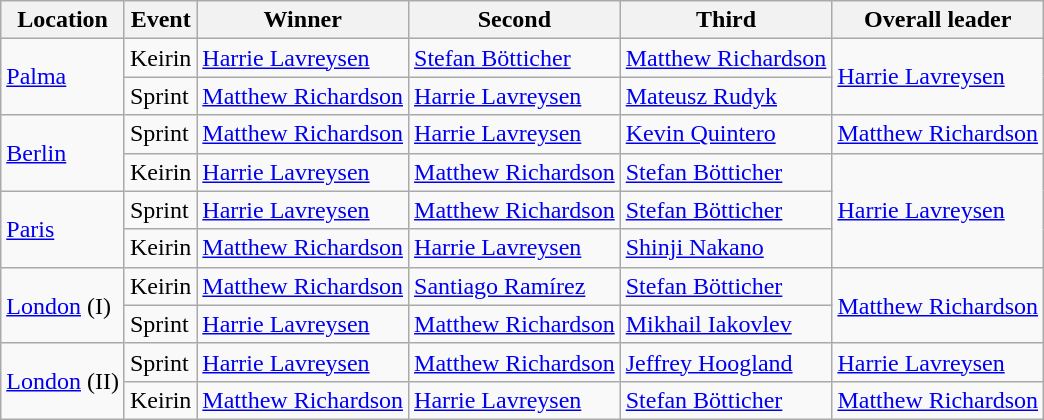<table class="wikitable">
<tr>
<th>Location</th>
<th>Event</th>
<th>Winner</th>
<th>Second</th>
<th>Third</th>
<th>Overall leader</th>
</tr>
<tr>
<td rowspan=2><a href='#'>Palma</a></td>
<td>Keirin</td>
<td> <a href='#'>Harrie Lavreysen</a></td>
<td> <a href='#'>Stefan Bötticher</a></td>
<td> <a href='#'>Matthew Richardson</a></td>
<td rowspan=2> <a href='#'>Harrie Lavreysen</a></td>
</tr>
<tr>
<td>Sprint</td>
<td> <a href='#'>Matthew Richardson</a></td>
<td> <a href='#'>Harrie Lavreysen</a></td>
<td> <a href='#'>Mateusz Rudyk</a></td>
</tr>
<tr>
<td rowspan=2><a href='#'>Berlin</a></td>
<td>Sprint</td>
<td> <a href='#'>Matthew Richardson</a></td>
<td> <a href='#'>Harrie Lavreysen</a></td>
<td> <a href='#'>Kevin Quintero</a></td>
<td> <a href='#'>Matthew Richardson</a></td>
</tr>
<tr>
<td>Keirin</td>
<td> <a href='#'>Harrie Lavreysen</a></td>
<td> <a href='#'>Matthew Richardson</a></td>
<td> <a href='#'>Stefan Bötticher</a></td>
<td rowspan=3> <a href='#'>Harrie Lavreysen</a></td>
</tr>
<tr>
<td rowspan=2><a href='#'>Paris</a></td>
<td>Sprint</td>
<td> <a href='#'>Harrie Lavreysen</a></td>
<td> <a href='#'>Matthew Richardson</a></td>
<td> <a href='#'>Stefan Bötticher</a></td>
</tr>
<tr>
<td>Keirin</td>
<td> <a href='#'>Matthew Richardson</a></td>
<td> <a href='#'>Harrie Lavreysen</a></td>
<td> <a href='#'>Shinji Nakano</a></td>
</tr>
<tr>
<td rowspan=2><a href='#'>London</a> (I)</td>
<td>Keirin</td>
<td> <a href='#'>Matthew Richardson</a></td>
<td> <a href='#'>Santiago Ramírez</a></td>
<td> <a href='#'>Stefan Bötticher</a></td>
<td rowspan=2> <a href='#'>Matthew Richardson</a></td>
</tr>
<tr>
<td>Sprint</td>
<td> <a href='#'>Harrie Lavreysen</a></td>
<td> <a href='#'>Matthew Richardson</a></td>
<td> <a href='#'>Mikhail Iakovlev</a></td>
</tr>
<tr>
<td rowspan=2><a href='#'>London</a> (II)</td>
<td>Sprint</td>
<td> <a href='#'>Harrie Lavreysen</a></td>
<td> <a href='#'>Matthew Richardson</a></td>
<td> <a href='#'>Jeffrey Hoogland</a></td>
<td> <a href='#'>Harrie Lavreysen</a></td>
</tr>
<tr>
<td>Keirin</td>
<td> <a href='#'>Matthew Richardson</a></td>
<td> <a href='#'>Harrie Lavreysen</a></td>
<td> <a href='#'>Stefan Bötticher</a></td>
<td> <a href='#'>Matthew Richardson</a></td>
</tr>
</table>
